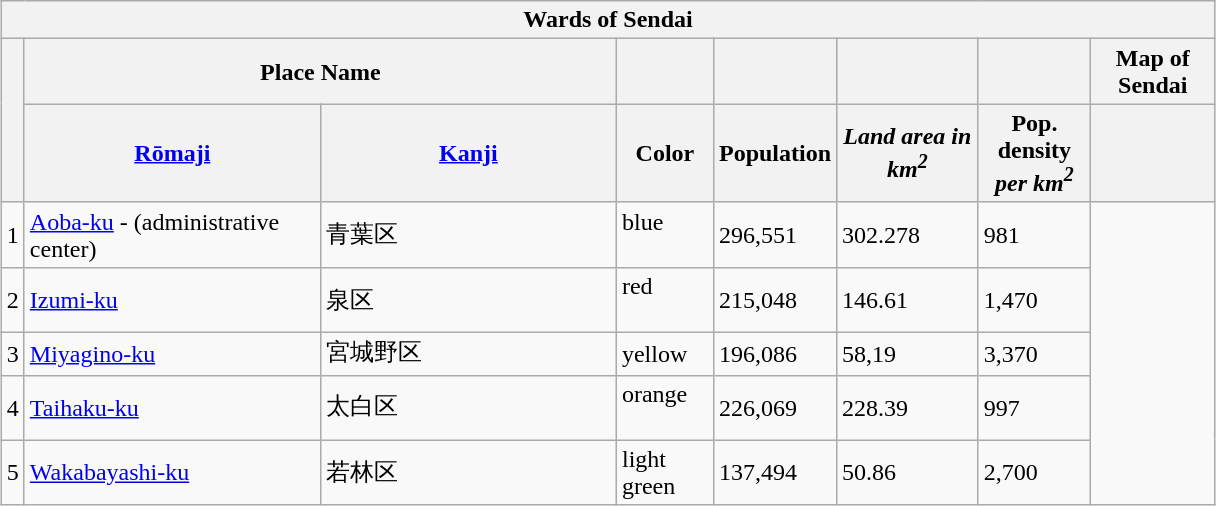<table class="wikitable" style="margin-left: auto; margin-right: auto;" width="810px">
<tr>
<th colspan="8">Wards of Sendai</th>
</tr>
<tr>
<th rowspan="2"></th>
<th colspan="2">Place Name</th>
<th></th>
<th></th>
<th></th>
<th></th>
<th>Map of Sendai</th>
</tr>
<tr>
<th style="width: 190px;"><a href='#'>Rōmaji</a></th>
<th style="width: 190px;"><a href='#'>Kanji</a></th>
<th>Color</th>
<th>Population</th>
<th><em>Land area in km<sup>2</sup></em></th>
<th>Pop. density<br><em>per km<sup>2</sup></em></th>
<th></th>
</tr>
<tr>
<td style="text-align: center;" "width: 20px;">1</td>
<td><a href='#'>Aoba-ku</a> - (administrative center)</td>
<td>青葉区</td>
<td> blue<br><br></td>
<td>296,551</td>
<td>302.278</td>
<td>981</td>
<td rowspan="5"></td>
</tr>
<tr>
<td style="text-align: center;">2</td>
<td><a href='#'>Izumi-ku</a></td>
<td>泉区</td>
<td> red<br><br></td>
<td>215,048</td>
<td>146.61</td>
<td>1,470</td>
</tr>
<tr>
<td style="text-align: center;">3</td>
<td><a href='#'>Miyagino-ku</a><br></td>
<td>宮城野区</td>
<td> yellow</td>
<td>196,086</td>
<td>58,19</td>
<td>3,370</td>
</tr>
<tr>
<td style="text-align: center;">4</td>
<td><a href='#'>Taihaku-ku</a></td>
<td>太白区</td>
<td> orange<br><br></td>
<td>226,069</td>
<td>228.39</td>
<td>997</td>
</tr>
<tr>
<td style="text-align: center;">5</td>
<td><a href='#'>Wakabayashi-ku</a></td>
<td>若林区</td>
<td> light green</td>
<td>137,494</td>
<td>50.86</td>
<td>2,700</td>
</tr>
</table>
